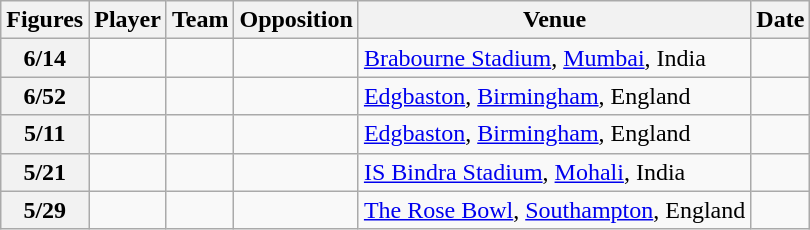<table class="wikitable plainrowheaders">
<tr>
<th>Figures</th>
<th>Player</th>
<th>Team</th>
<th>Opposition</th>
<th>Venue</th>
<th>Date</th>
</tr>
<tr>
<th>6/14</th>
<td></td>
<td></td>
<td></td>
<td><a href='#'>Brabourne Stadium</a>, <a href='#'>Mumbai</a>, India</td>
<td></td>
</tr>
<tr>
<th>6/52</th>
<td></td>
<td></td>
<td></td>
<td><a href='#'>Edgbaston</a>, <a href='#'>Birmingham</a>, England</td>
<td></td>
</tr>
<tr>
<th>5/11</th>
<td></td>
<td></td>
<td></td>
<td><a href='#'>Edgbaston</a>, <a href='#'>Birmingham</a>, England</td>
<td></td>
</tr>
<tr>
<th>5/21</th>
<td></td>
<td></td>
<td></td>
<td><a href='#'>IS Bindra Stadium</a>, <a href='#'>Mohali</a>, India</td>
<td></td>
</tr>
<tr>
<th>5/29</th>
<td></td>
<td></td>
<td></td>
<td><a href='#'>The Rose Bowl</a>, <a href='#'>Southampton</a>, England</td>
<td></td>
</tr>
</table>
